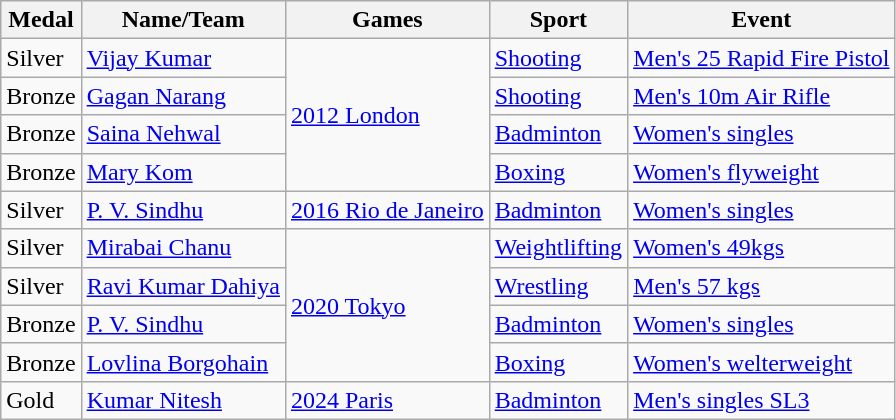<table class="wikitable sortable">
<tr>
<th>Medal</th>
<th>Name/Team</th>
<th>Games</th>
<th>Sport</th>
<th>Event</th>
</tr>
<tr>
<td>Silver</td>
<td><a href='#'>Vijay Kumar</a></td>
<td rowspan="4"><a href='#'>2012 London</a></td>
<td><a href='#'>Shooting</a></td>
<td><a href='#'>Men's 25 Rapid Fire Pistol</a></td>
</tr>
<tr>
<td>Bronze</td>
<td><a href='#'>Gagan Narang</a></td>
<td><a href='#'>Shooting</a></td>
<td><a href='#'>Men's 10m Air Rifle</a></td>
</tr>
<tr>
<td>Bronze</td>
<td><a href='#'>Saina Nehwal</a></td>
<td><a href='#'>Badminton</a></td>
<td><a href='#'>Women's singles</a></td>
</tr>
<tr>
<td>Bronze</td>
<td><a href='#'>Mary Kom</a></td>
<td><a href='#'>Boxing</a></td>
<td><a href='#'>Women's flyweight</a></td>
</tr>
<tr>
<td>Silver</td>
<td><a href='#'>P. V. Sindhu</a></td>
<td><a href='#'>2016 Rio de Janeiro</a></td>
<td><a href='#'>Badminton</a></td>
<td><a href='#'>Women's singles</a></td>
</tr>
<tr>
<td>Silver</td>
<td><a href='#'>Mirabai Chanu</a></td>
<td rowspan="4"><a href='#'>2020 Tokyo</a></td>
<td><a href='#'>Weightlifting</a></td>
<td><a href='#'>Women's 49kgs</a></td>
</tr>
<tr>
<td>Silver</td>
<td><a href='#'>Ravi Kumar Dahiya</a></td>
<td><a href='#'>Wrestling</a></td>
<td><a href='#'>Men's 57 kgs</a></td>
</tr>
<tr>
<td>Bronze</td>
<td><a href='#'>P. V. Sindhu</a></td>
<td><a href='#'>Badminton</a></td>
<td><a href='#'>Women's singles</a></td>
</tr>
<tr>
<td>Bronze</td>
<td><a href='#'>Lovlina Borgohain</a></td>
<td><a href='#'>Boxing</a></td>
<td><a href='#'>Women's welterweight</a></td>
</tr>
<tr>
<td>Gold</td>
<td><a href='#'>Kumar Nitesh</a></td>
<td><a href='#'>2024 Paris</a></td>
<td><a href='#'>Badminton</a></td>
<td><a href='#'>Men's singles SL3</a></td>
</tr>
</table>
